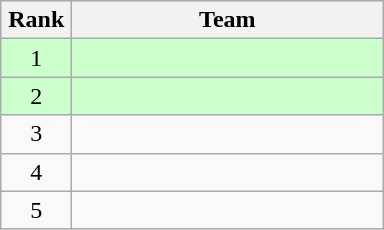<table class="wikitable" style="text-align: center;">
<tr>
<th width=40>Rank</th>
<th width=200>Team</th>
</tr>
<tr bgcolor=#ccffcc>
<td>1</td>
<td align=left></td>
</tr>
<tr bgcolor=#ccffcc>
<td>2</td>
<td align=left></td>
</tr>
<tr>
<td>3</td>
<td align=left></td>
</tr>
<tr>
<td>4</td>
<td align=left></td>
</tr>
<tr>
<td>5</td>
<td align=left></td>
</tr>
</table>
